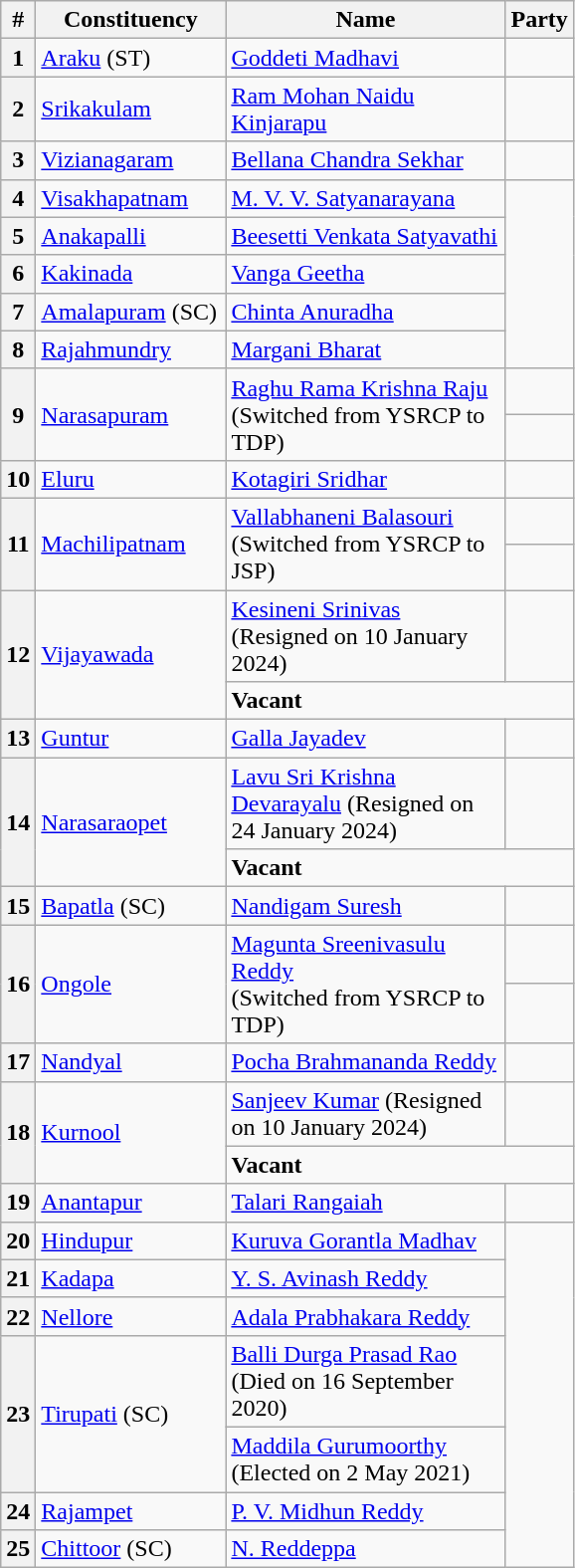<table class="wikitable sortable">
<tr>
<th>#</th>
<th style="width:120px">Constituency</th>
<th style="width:180px">Name</th>
<th colspan=2>Party</th>
</tr>
<tr>
<th>1</th>
<td><a href='#'>Araku</a> (ST)</td>
<td><a href='#'>Goddeti Madhavi</a></td>
<td></td>
</tr>
<tr>
<th>2</th>
<td><a href='#'>Srikakulam</a></td>
<td><a href='#'>Ram Mohan Naidu Kinjarapu</a></td>
<td></td>
</tr>
<tr>
<th>3</th>
<td><a href='#'>Vizianagaram</a></td>
<td><a href='#'>Bellana Chandra Sekhar</a></td>
<td></td>
</tr>
<tr>
<th>4</th>
<td><a href='#'>Visakhapatnam</a></td>
<td><a href='#'>M. V. V. Satyanarayana</a></td>
</tr>
<tr>
<th>5</th>
<td><a href='#'>Anakapalli</a></td>
<td><a href='#'>Beesetti Venkata Satyavathi</a></td>
</tr>
<tr>
<th>6</th>
<td><a href='#'>Kakinada</a></td>
<td><a href='#'>Vanga Geetha</a></td>
</tr>
<tr>
<th>7</th>
<td><a href='#'>Amalapuram</a> (SC)</td>
<td><a href='#'>Chinta Anuradha</a></td>
</tr>
<tr>
<th>8</th>
<td><a href='#'>Rajahmundry</a></td>
<td><a href='#'>Margani Bharat</a></td>
</tr>
<tr>
<th rowspan=2>9</th>
<td rowspan=2><a href='#'>Narasapuram</a></td>
<td rowspan=2><a href='#'>Raghu Rama Krishna Raju</a><br>(Switched from YSRCP to TDP)</td>
<td></td>
</tr>
<tr>
<td></td>
</tr>
<tr>
<th>10</th>
<td><a href='#'>Eluru</a></td>
<td><a href='#'>Kotagiri Sridhar</a></td>
<td></td>
</tr>
<tr>
<th rowspan=2>11</th>
<td rowspan=2><a href='#'>Machilipatnam</a></td>
<td rowspan=2><a href='#'>Vallabhaneni Balasouri</a><br>(Switched from YSRCP to JSP)</td>
<td></td>
</tr>
<tr>
<td></td>
</tr>
<tr>
<th rowspan=2>12</th>
<td rowspan=2><a href='#'>Vijayawada</a></td>
<td><a href='#'>Kesineni Srinivas</a> (Resigned on 10 January 2024)</td>
<td></td>
</tr>
<tr>
<td colspan="3"><strong>Vacant</strong></td>
</tr>
<tr>
<th>13</th>
<td><a href='#'>Guntur</a></td>
<td><a href='#'>Galla Jayadev</a></td>
<td></td>
</tr>
<tr>
<th rowspan=2>14</th>
<td rowspan=2><a href='#'>Narasaraopet</a></td>
<td><a href='#'>Lavu Sri Krishna Devarayalu</a> (Resigned on 24 January 2024)</td>
<td></td>
</tr>
<tr>
<td colspan="3"><strong>Vacant</strong></td>
</tr>
<tr>
<th>15</th>
<td><a href='#'>Bapatla</a> (SC)</td>
<td><a href='#'>Nandigam Suresh</a></td>
<td></td>
</tr>
<tr>
<th rowspan=2>16</th>
<td rowspan=2><a href='#'>Ongole</a></td>
<td rowspan=2><a href='#'>Magunta Sreenivasulu Reddy</a><br>(Switched from YSRCP to TDP)</td>
<td></td>
</tr>
<tr>
<td></td>
</tr>
<tr>
<th>17</th>
<td><a href='#'>Nandyal</a></td>
<td><a href='#'>Pocha Brahmananda Reddy</a></td>
<td></td>
</tr>
<tr>
<th rowspan=2>18</th>
<td rowspan=2><a href='#'>Kurnool</a></td>
<td><a href='#'>Sanjeev Kumar</a> (Resigned on 10 January 2024)</td>
<td></td>
</tr>
<tr>
<td colspan="3"><strong>Vacant</strong></td>
</tr>
<tr>
<th>19</th>
<td><a href='#'>Anantapur</a></td>
<td><a href='#'>Talari Rangaiah</a></td>
<td></td>
</tr>
<tr>
<th>20</th>
<td><a href='#'>Hindupur</a></td>
<td><a href='#'>Kuruva Gorantla Madhav</a></td>
</tr>
<tr>
<th>21</th>
<td><a href='#'>Kadapa</a></td>
<td><a href='#'>Y. S. Avinash Reddy</a></td>
</tr>
<tr>
<th>22</th>
<td><a href='#'>Nellore</a></td>
<td><a href='#'>Adala Prabhakara Reddy</a></td>
</tr>
<tr>
<th rowspan="2">23</th>
<td rowspan="2"><a href='#'>Tirupati</a> (SC)</td>
<td><a href='#'>Balli Durga Prasad Rao</a><br>(Died on 16 September 2020)</td>
</tr>
<tr>
<td><a href='#'>Maddila Gurumoorthy</a><br>(Elected on 2 May 2021)</td>
</tr>
<tr>
<th>24</th>
<td><a href='#'>Rajampet</a></td>
<td><a href='#'>P. V. Midhun Reddy</a></td>
</tr>
<tr>
<th>25</th>
<td><a href='#'>Chittoor</a> (SC)</td>
<td><a href='#'>N. Reddeppa</a></td>
</tr>
</table>
